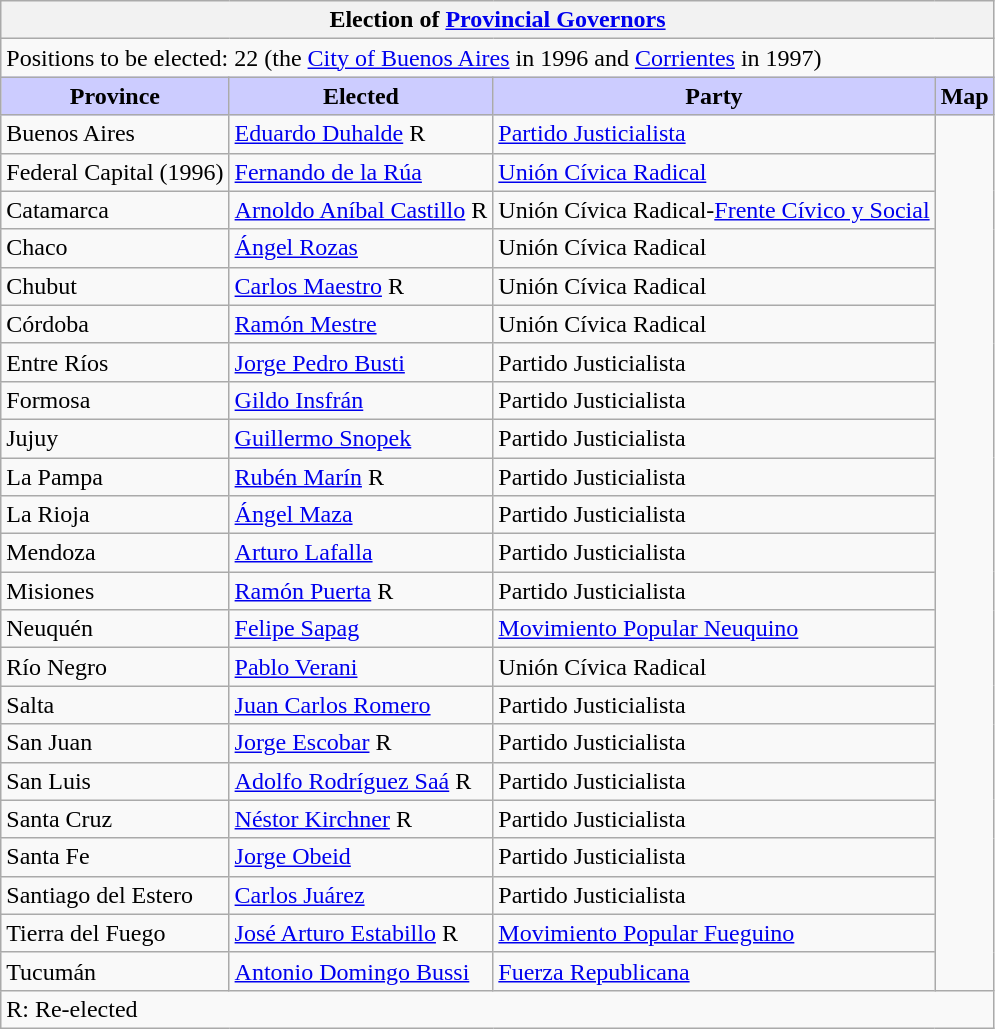<table class="wikitable">
<tr>
<th colspan="4">Election of <a href='#'>Provincial Governors</a></th>
</tr>
<tr>
<td colspan="4">Positions to be elected: 22 (the <a href='#'>City of Buenos Aires</a> in 1996 and <a href='#'>Corrientes</a> in 1997)</td>
</tr>
<tr>
<th style="background: #ccf">Province</th>
<th style="background: #ccf">Elected</th>
<th style="background: #ccf">Party</th>
<th style="background: #ccf">Map</th>
</tr>
<tr>
<td>Buenos Aires</td>
<td><a href='#'>Eduardo Duhalde</a> <span>R</span></td>
<td><a href='#'>Partido Justicialista</a></td>
<td rowspan="23"></td>
</tr>
<tr>
<td>Federal Capital (1996)</td>
<td><a href='#'>Fernando de la Rúa</a></td>
<td><a href='#'>Unión Cívica Radical</a></td>
</tr>
<tr>
<td>Catamarca</td>
<td><a href='#'>Arnoldo Aníbal Castillo</a> <span>R</span></td>
<td>Unión Cívica Radical-<a href='#'>Frente Cívico y Social</a></td>
</tr>
<tr>
<td>Chaco</td>
<td><a href='#'>Ángel Rozas</a></td>
<td>Unión Cívica Radical</td>
</tr>
<tr>
<td>Chubut</td>
<td><a href='#'>Carlos Maestro</a> <span>R</span></td>
<td>Unión Cívica Radical</td>
</tr>
<tr>
<td>Córdoba</td>
<td><a href='#'>Ramón Mestre</a></td>
<td>Unión Cívica Radical</td>
</tr>
<tr>
<td>Entre Ríos</td>
<td><a href='#'>Jorge Pedro Busti</a></td>
<td>Partido Justicialista</td>
</tr>
<tr>
<td>Formosa</td>
<td><a href='#'>Gildo Insfrán</a></td>
<td>Partido Justicialista</td>
</tr>
<tr>
<td>Jujuy</td>
<td><a href='#'>Guillermo Snopek</a></td>
<td>Partido Justicialista</td>
</tr>
<tr>
<td>La Pampa</td>
<td><a href='#'>Rubén Marín</a> <span>R</span></td>
<td>Partido Justicialista</td>
</tr>
<tr>
<td>La Rioja</td>
<td><a href='#'>Ángel Maza</a></td>
<td>Partido Justicialista</td>
</tr>
<tr>
<td>Mendoza</td>
<td><a href='#'>Arturo Lafalla</a></td>
<td>Partido Justicialista</td>
</tr>
<tr>
<td>Misiones</td>
<td><a href='#'>Ramón Puerta</a> <span>R</span></td>
<td>Partido Justicialista</td>
</tr>
<tr>
<td>Neuquén</td>
<td><a href='#'>Felipe Sapag</a></td>
<td><a href='#'>Movimiento Popular Neuquino</a></td>
</tr>
<tr>
<td>Río Negro</td>
<td><a href='#'>Pablo Verani</a></td>
<td>Unión Cívica Radical</td>
</tr>
<tr>
<td>Salta</td>
<td><a href='#'>Juan Carlos Romero</a></td>
<td>Partido Justicialista</td>
</tr>
<tr>
<td>San Juan</td>
<td><a href='#'>Jorge Escobar</a> <span>R</span></td>
<td>Partido Justicialista</td>
</tr>
<tr>
<td>San Luis</td>
<td><a href='#'>Adolfo Rodríguez Saá</a> <span>R</span></td>
<td>Partido Justicialista</td>
</tr>
<tr>
<td>Santa Cruz</td>
<td><a href='#'>Néstor Kirchner</a> <span>R</span></td>
<td>Partido Justicialista</td>
</tr>
<tr>
<td>Santa Fe</td>
<td><a href='#'>Jorge Obeid</a></td>
<td>Partido Justicialista</td>
</tr>
<tr>
<td>Santiago del Estero</td>
<td><a href='#'>Carlos Juárez</a></td>
<td>Partido Justicialista</td>
</tr>
<tr>
<td>Tierra del Fuego</td>
<td><a href='#'>José Arturo Estabillo</a> <span>R</span></td>
<td><a href='#'>Movimiento Popular Fueguino</a></td>
</tr>
<tr>
<td>Tucumán</td>
<td><a href='#'>Antonio Domingo Bussi</a></td>
<td><a href='#'>Fuerza Republicana</a></td>
</tr>
<tr>
<td colspan=4><span>R</span>: Re-elected</td>
</tr>
</table>
